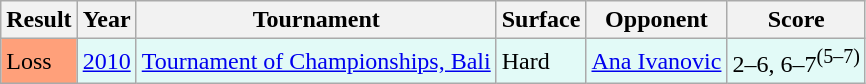<table class="sortable wikitable">
<tr>
<th>Result</th>
<th>Year</th>
<th>Tournament</th>
<th>Surface</th>
<th>Opponent</th>
<th class=unsortable>Score</th>
</tr>
<tr bgcolor=#e2faf7>
<td bgcolor=FFA07A>Loss</td>
<td><a href='#'>2010</a></td>
<td><a href='#'>Tournament of Championships, Bali</a></td>
<td>Hard</td>
<td> <a href='#'>Ana Ivanovic</a></td>
<td>2–6, 6–7<sup>(5–7)</sup></td>
</tr>
</table>
